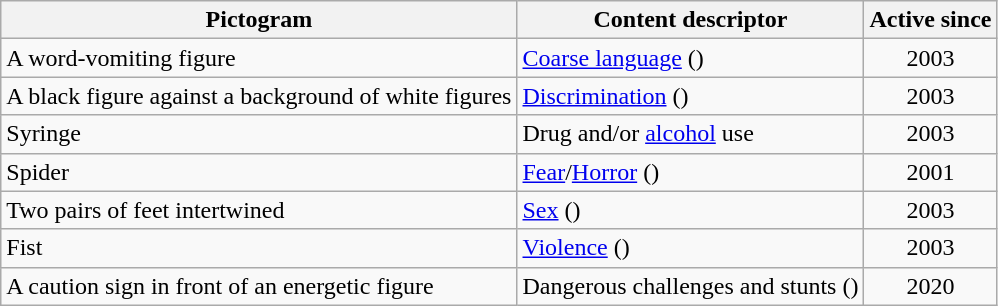<table class="wikitable">
<tr>
<th>Pictogram</th>
<th>Content descriptor</th>
<th>Active since</th>
</tr>
<tr>
<td>A word-vomiting figure</td>
<td><a href='#'>Coarse language</a> ()</td>
<td align="center">2003</td>
</tr>
<tr>
<td>A black figure against a background of white figures</td>
<td><a href='#'>Discrimination</a> ()</td>
<td align="center">2003</td>
</tr>
<tr>
<td>Syringe</td>
<td>Drug and/or <a href='#'>alcohol</a> use</td>
<td align="center">2003</td>
</tr>
<tr>
<td>Spider</td>
<td><a href='#'>Fear</a>/<a href='#'>Horror</a> ()</td>
<td align="center">2001</td>
</tr>
<tr>
<td>Two pairs of feet intertwined</td>
<td><a href='#'>Sex</a> ()</td>
<td align="center">2003</td>
</tr>
<tr>
<td>Fist</td>
<td><a href='#'>Violence</a> ()</td>
<td align="center">2003</td>
</tr>
<tr>
<td>A caution sign in front of an energetic figure</td>
<td>Dangerous challenges and stunts ()</td>
<td align="center">2020</td>
</tr>
</table>
